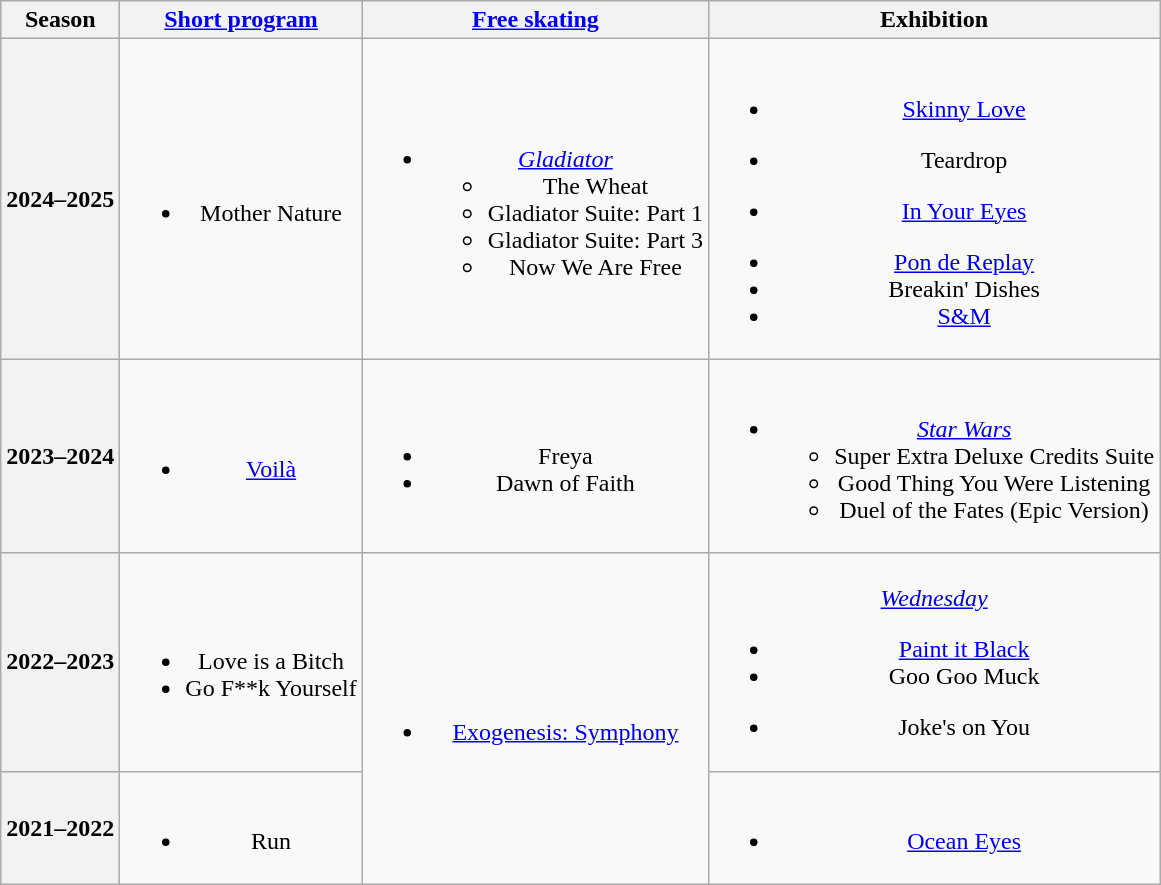<table class="wikitable" style="text-align:center">
<tr>
<th>Season</th>
<th><a href='#'>Short program</a></th>
<th><a href='#'>Free skating</a></th>
<th>Exhibition</th>
</tr>
<tr>
<th>2024–2025 <br> </th>
<td><br><ul><li>Mother Nature <br> </li></ul></td>
<td><br><ul><li><em><a href='#'>Gladiator</a></em><ul><li>The Wheat</li><li>Gladiator Suite: Part 1</li><li>Gladiator Suite: Part 3</li><li>Now We Are Free <br> </li></ul></li></ul></td>
<td><br><ul><li><a href='#'>Skinny Love</a> <br> </li></ul><ul><li>Teardrop <br> </li></ul><ul><li><a href='#'>In Your Eyes</a> <br></li></ul><ul><li><a href='#'>Pon de Replay</a></li><li>Breakin' Dishes</li><li><a href='#'>S&M</a> <br></li></ul></td>
</tr>
<tr>
<th>2023–2024 <br> </th>
<td><br><ul><li><a href='#'>Voilà</a> <br> </li></ul></td>
<td><br><ul><li>Freya <br></li><li>Dawn of Faith <br> </li></ul></td>
<td><br><ul><li><em><a href='#'>Star Wars</a></em><ul><li>Super Extra Deluxe Credits Suite <br> </li><li>Good Thing You Were Listening <br> </li><li>Duel of the Fates (Epic Version) <br></li></ul></li></ul></td>
</tr>
<tr>
<th>2022–2023 <br> </th>
<td><br><ul><li>Love is a Bitch</li><li>Go F**k Yourself <br></li></ul></td>
<td rowspan=2><br><ul><li><a href='#'>Exogenesis: Symphony</a> <br> </li></ul></td>
<td><br><em><a href='#'>Wednesday</a></em><ul><li><a href='#'>Paint it Black</a> <br> </li><li>Goo Goo Muck <br> </li></ul><ul><li>Joke's on You <br> </li></ul></td>
</tr>
<tr>
<th>2021–2022 <br> </th>
<td><br><ul><li>Run <br> </li></ul></td>
<td><br><ul><li><a href='#'>Ocean Eyes</a> <br> </li></ul></td>
</tr>
</table>
